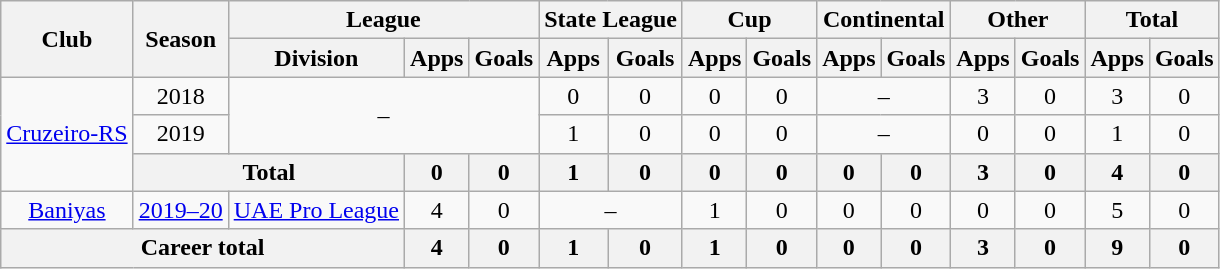<table class="wikitable" style="text-align: center">
<tr>
<th rowspan="2">Club</th>
<th rowspan="2">Season</th>
<th colspan="3">League</th>
<th colspan="2">State League</th>
<th colspan="2">Cup</th>
<th colspan="2">Continental</th>
<th colspan="2">Other</th>
<th colspan="2">Total</th>
</tr>
<tr>
<th>Division</th>
<th>Apps</th>
<th>Goals</th>
<th>Apps</th>
<th>Goals</th>
<th>Apps</th>
<th>Goals</th>
<th>Apps</th>
<th>Goals</th>
<th>Apps</th>
<th>Goals</th>
<th>Apps</th>
<th>Goals</th>
</tr>
<tr>
<td rowspan="3"><a href='#'>Cruzeiro-RS</a></td>
<td>2018</td>
<td rowspan="2" colspan="3">–</td>
<td>0</td>
<td>0</td>
<td>0</td>
<td>0</td>
<td colspan="2">–</td>
<td>3</td>
<td>0</td>
<td>3</td>
<td>0</td>
</tr>
<tr>
<td>2019</td>
<td>1</td>
<td>0</td>
<td>0</td>
<td>0</td>
<td colspan="2">–</td>
<td>0</td>
<td>0</td>
<td>1</td>
<td>0</td>
</tr>
<tr>
<th colspan="2"><strong>Total</strong></th>
<th>0</th>
<th>0</th>
<th>1</th>
<th>0</th>
<th>0</th>
<th>0</th>
<th>0</th>
<th>0</th>
<th>3</th>
<th>0</th>
<th>4</th>
<th>0</th>
</tr>
<tr>
<td><a href='#'>Baniyas</a></td>
<td><a href='#'>2019–20</a></td>
<td><a href='#'>UAE Pro League</a></td>
<td>4</td>
<td>0</td>
<td colspan="2">–</td>
<td>1</td>
<td>0</td>
<td>0</td>
<td>0</td>
<td>0</td>
<td>0</td>
<td>5</td>
<td>0</td>
</tr>
<tr>
<th colspan="3"><strong>Career total</strong></th>
<th>4</th>
<th>0</th>
<th>1</th>
<th>0</th>
<th>1</th>
<th>0</th>
<th>0</th>
<th>0</th>
<th>3</th>
<th>0</th>
<th>9</th>
<th>0</th>
</tr>
</table>
